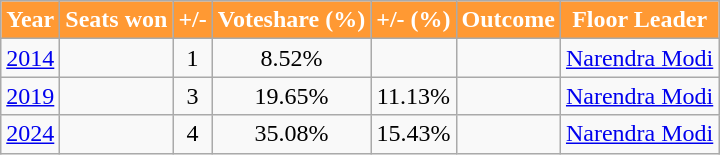<table class="wikitable">
<tr>
<th style="background-color:#FF9933; color:white">Year</th>
<th style="background-color:#FF9933; color:white">Seats won</th>
<th style="background-color:#FF9933; color:white">+/-</th>
<th style="background-color:#FF9933; color:white">Voteshare (%)</th>
<th style="background-color:#FF9933; color:white">+/- (%)</th>
<th style="background-color:#FF9933; color:white">Outcome</th>
<th style="background-color:#FF9933; color:white">Floor Leader</th>
</tr>
<tr style="text-align:center;">
<td><a href='#'>2014</a></td>
<td></td>
<td> 1</td>
<td>8.52%</td>
<td></td>
<td></td>
<td><a href='#'>Narendra Modi</a></td>
</tr>
<tr style="text-align:center;">
<td><a href='#'>2019</a></td>
<td></td>
<td> 3</td>
<td>19.65%</td>
<td> 11.13%</td>
<td></td>
<td><a href='#'>Narendra Modi</a></td>
</tr>
<tr style="text-align:center;">
<td><a href='#'>2024</a></td>
<td></td>
<td> 4</td>
<td>35.08%</td>
<td> 15.43%</td>
<td></td>
<td><a href='#'>Narendra Modi</a></td>
</tr>
</table>
